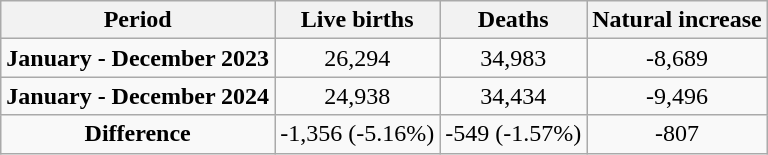<table class="wikitable"  style="text-align:center;">
<tr>
<th>Period</th>
<th>Live births</th>
<th>Deaths</th>
<th>Natural increase</th>
</tr>
<tr>
<td><strong>January - December 2023</strong></td>
<td>26,294</td>
<td>34,983</td>
<td>-8,689</td>
</tr>
<tr>
<td><strong>January - December 2024</strong></td>
<td>24,938</td>
<td>34,434</td>
<td>-9,496</td>
</tr>
<tr>
<td><strong>Difference</strong></td>
<td> -1,356 (-5.16%)</td>
<td> -549 (-1.57%)</td>
<td> -807</td>
</tr>
</table>
